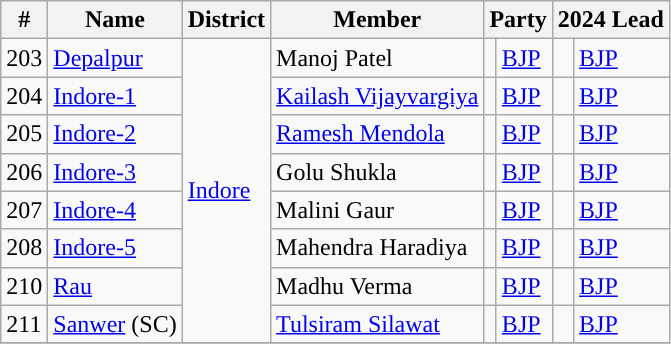<table class="wikitable">
<tr>
<th>#</th>
<th>Name</th>
<th>District</th>
<th>Member</th>
<th colspan="2">Party</th>
<th colspan="2">2024 Lead</th>
</tr>
<tr>
<td>203</td>
<td><a href='#'>Depalpur</a></td>
<td rowspan="8"><a href='#'>Indore</a></td>
<td>Manoj Patel</td>
<td style="background-color: "></td>
<td><a href='#'>BJP</a></td>
<td style="background-color: "></td>
<td><a href='#'>BJP</a></td>
</tr>
<tr>
<td>204</td>
<td><a href='#'>Indore-1</a></td>
<td><a href='#'>Kailash Vijayvargiya</a></td>
<td style="background-color: "></td>
<td><a href='#'>BJP</a></td>
<td style="background-color: "></td>
<td><a href='#'>BJP</a></td>
</tr>
<tr>
<td>205</td>
<td><a href='#'>Indore-2</a></td>
<td><a href='#'>Ramesh Mendola</a></td>
<td style="background-color: "></td>
<td><a href='#'>BJP</a></td>
<td style="background-color: "></td>
<td><a href='#'>BJP</a></td>
</tr>
<tr>
<td>206</td>
<td><a href='#'>Indore-3</a></td>
<td>Golu Shukla</td>
<td style="background-color: "></td>
<td><a href='#'>BJP</a></td>
<td style="background-color: "></td>
<td><a href='#'>BJP</a></td>
</tr>
<tr>
<td>207</td>
<td><a href='#'>Indore-4</a></td>
<td>Malini Gaur</td>
<td style="background-color: "></td>
<td><a href='#'>BJP</a></td>
<td style="background-color: "></td>
<td><a href='#'>BJP</a></td>
</tr>
<tr>
<td>208</td>
<td><a href='#'>Indore-5</a></td>
<td>Mahendra Haradiya</td>
<td style="background-color: "></td>
<td><a href='#'>BJP</a></td>
<td style="background-color: "></td>
<td><a href='#'>BJP</a></td>
</tr>
<tr>
<td>210</td>
<td><a href='#'>Rau</a></td>
<td>Madhu Verma</td>
<td style="background-color: "></td>
<td><a href='#'>BJP</a></td>
<td style="background-color: "></td>
<td><a href='#'>BJP</a></td>
</tr>
<tr>
<td>211</td>
<td><a href='#'>Sanwer</a> (SC)</td>
<td><a href='#'>Tulsiram Silawat</a></td>
<td style="background-color: "></td>
<td><a href='#'>BJP</a></td>
<td style="background-color: "></td>
<td><a href='#'>BJP</a></td>
</tr>
<tr>
</tr>
</table>
